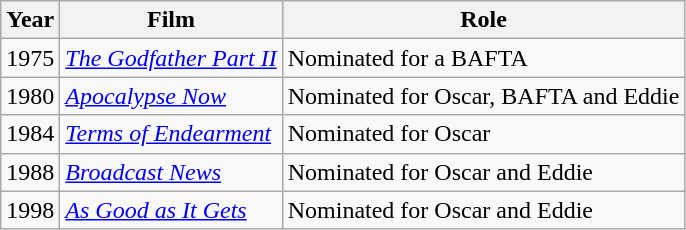<table class="wikitable">
<tr>
<th>Year</th>
<th>Film</th>
<th>Role</th>
</tr>
<tr>
<td>1975</td>
<td><em><a href='#'>The Godfather Part II</a></em></td>
<td>Nominated for a BAFTA</td>
</tr>
<tr>
<td>1980</td>
<td><em><a href='#'>Apocalypse Now</a></em></td>
<td>Nominated for Oscar, BAFTA and Eddie</td>
</tr>
<tr>
<td>1984</td>
<td><em><a href='#'>Terms of Endearment</a></em></td>
<td>Nominated for Oscar</td>
</tr>
<tr>
<td>1988</td>
<td><em><a href='#'>Broadcast News</a></em></td>
<td>Nominated for Oscar and Eddie</td>
</tr>
<tr>
<td>1998</td>
<td><em><a href='#'>As Good as It Gets</a></em></td>
<td>Nominated for Oscar and Eddie</td>
</tr>
</table>
